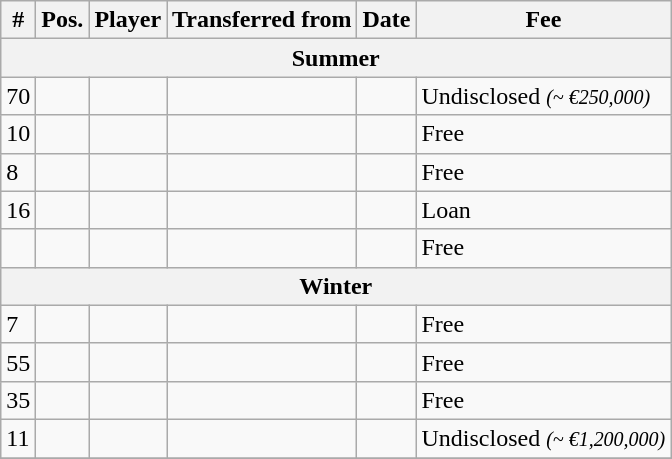<table class="wikitable sortable" text-align:center; font-size:95%; text-align:left;">
<tr>
<th>#</th>
<th>Pos.</th>
<th>Player</th>
<th>Transferred from</th>
<th>Date</th>
<th>Fee</th>
</tr>
<tr>
<th colspan=6 text-align:center;">Summer</th>
</tr>
<tr>
<td>70</td>
<td></td>
<td></td>
<td></td>
<td></td>
<td>Undisclosed <small><em>(~ €250,000)</em></small></td>
</tr>
<tr>
<td>10</td>
<td></td>
<td></td>
<td></td>
<td></td>
<td>Free </td>
</tr>
<tr>
<td>8</td>
<td></td>
<td></td>
<td></td>
<td></td>
<td>Free </td>
</tr>
<tr>
<td>16</td>
<td></td>
<td></td>
<td></td>
<td></td>
<td>Loan </td>
</tr>
<tr>
<td></td>
<td></td>
<td></td>
<td></td>
<td></td>
<td>Free </td>
</tr>
<tr>
<th colspan=6 text-align:center;">Winter</th>
</tr>
<tr>
<td>7</td>
<td></td>
<td></td>
<td></td>
<td></td>
<td>Free </td>
</tr>
<tr>
<td>55</td>
<td></td>
<td></td>
<td></td>
<td></td>
<td>Free </td>
</tr>
<tr>
<td>35</td>
<td></td>
<td></td>
<td></td>
<td></td>
<td>Free </td>
</tr>
<tr>
<td>11</td>
<td></td>
<td></td>
<td></td>
<td></td>
<td>Undisclosed <small><em>(~ €1,200,000)</em></small></td>
</tr>
<tr>
</tr>
</table>
